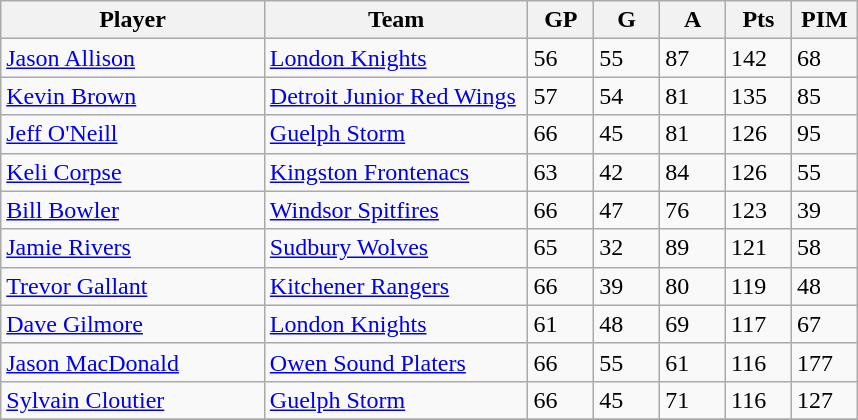<table class="wikitable">
<tr>
<th bgcolor="#DDDDFF" width="30%">Player</th>
<th bgcolor="#DDDDFF" width="30%">Team</th>
<th bgcolor="#DDDDFF" width="7.5%">GP</th>
<th bgcolor="#DDDDFF" width="7.5%">G</th>
<th bgcolor="#DDDDFF" width="7.5%">A</th>
<th bgcolor="#DDDDFF" width="7.5%">Pts</th>
<th bgcolor="#DDDDFF" width="7.5%">PIM</th>
</tr>
<tr>
<td><a href='#'>Jason Allison</a></td>
<td><a href='#'>London Knights</a></td>
<td>56</td>
<td>55</td>
<td>87</td>
<td>142</td>
<td>68</td>
</tr>
<tr>
<td><a href='#'>Kevin Brown</a></td>
<td><a href='#'>Detroit Junior Red Wings</a></td>
<td>57</td>
<td>54</td>
<td>81</td>
<td>135</td>
<td>85</td>
</tr>
<tr>
<td><a href='#'>Jeff O'Neill</a></td>
<td><a href='#'>Guelph Storm</a></td>
<td>66</td>
<td>45</td>
<td>81</td>
<td>126</td>
<td>95</td>
</tr>
<tr>
<td><a href='#'>Keli Corpse</a></td>
<td><a href='#'>Kingston Frontenacs</a></td>
<td>63</td>
<td>42</td>
<td>84</td>
<td>126</td>
<td>55</td>
</tr>
<tr>
<td><a href='#'>Bill Bowler</a></td>
<td><a href='#'>Windsor Spitfires</a></td>
<td>66</td>
<td>47</td>
<td>76</td>
<td>123</td>
<td>39</td>
</tr>
<tr>
<td><a href='#'>Jamie Rivers</a></td>
<td><a href='#'>Sudbury Wolves</a></td>
<td>65</td>
<td>32</td>
<td>89</td>
<td>121</td>
<td>58</td>
</tr>
<tr>
<td><a href='#'>Trevor Gallant</a></td>
<td><a href='#'>Kitchener Rangers</a></td>
<td>66</td>
<td>39</td>
<td>80</td>
<td>119</td>
<td>48</td>
</tr>
<tr>
<td><a href='#'>Dave Gilmore</a></td>
<td><a href='#'>London Knights</a></td>
<td>61</td>
<td>48</td>
<td>69</td>
<td>117</td>
<td>67</td>
</tr>
<tr>
<td><a href='#'>Jason MacDonald</a></td>
<td><a href='#'>Owen Sound Platers</a></td>
<td>66</td>
<td>55</td>
<td>61</td>
<td>116</td>
<td>177</td>
</tr>
<tr>
<td><a href='#'>Sylvain Cloutier</a></td>
<td><a href='#'>Guelph Storm</a></td>
<td>66</td>
<td>45</td>
<td>71</td>
<td>116</td>
<td>127</td>
</tr>
<tr>
</tr>
</table>
